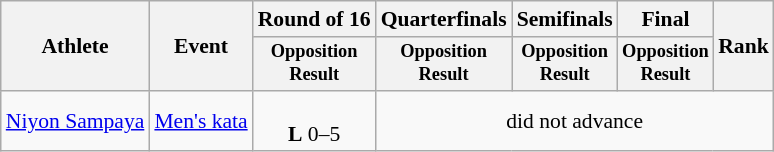<table class="wikitable" style="font-size:90%;">
<tr>
<th rowspan=2>Athlete</th>
<th rowspan=2>Event</th>
<th>Round of 16</th>
<th>Quarterfinals</th>
<th>Semifinals</th>
<th>Final</th>
<th rowspan=2>Rank</th>
</tr>
<tr style="font-size:85%">
<th>Opposition<br>Result</th>
<th>Opposition<br>Result</th>
<th>Opposition<br>Result</th>
<th>Opposition<br>Result</th>
</tr>
<tr align=center>
<td align=left><a href='#'>Niyon Sampaya</a></td>
<td align=left><a href='#'>Men's kata</a></td>
<td><br><strong>L</strong> 0–5</td>
<td colspan=4>did not advance</td>
</tr>
</table>
